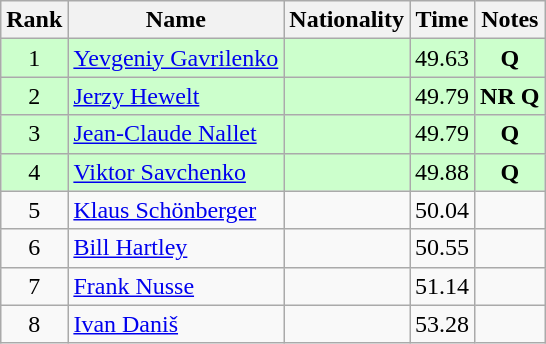<table class="wikitable sortable" style="text-align:center">
<tr>
<th>Rank</th>
<th>Name</th>
<th>Nationality</th>
<th>Time</th>
<th>Notes</th>
</tr>
<tr bgcolor=ccffcc>
<td>1</td>
<td align=left><a href='#'>Yevgeniy Gavrilenko</a></td>
<td align=left></td>
<td>49.63</td>
<td><strong>Q</strong></td>
</tr>
<tr bgcolor=ccffcc>
<td>2</td>
<td align=left><a href='#'>Jerzy Hewelt</a></td>
<td align=left></td>
<td>49.79</td>
<td><strong>NR Q</strong></td>
</tr>
<tr bgcolor=ccffcc>
<td>3</td>
<td align=left><a href='#'>Jean-Claude Nallet</a></td>
<td align=left></td>
<td>49.79</td>
<td><strong>Q</strong></td>
</tr>
<tr bgcolor=ccffcc>
<td>4</td>
<td align=left><a href='#'>Viktor Savchenko</a></td>
<td align=left></td>
<td>49.88</td>
<td><strong>Q</strong></td>
</tr>
<tr>
<td>5</td>
<td align=left><a href='#'>Klaus Schönberger</a></td>
<td align=left></td>
<td>50.04</td>
<td></td>
</tr>
<tr>
<td>6</td>
<td align=left><a href='#'>Bill Hartley</a></td>
<td align=left></td>
<td>50.55</td>
<td></td>
</tr>
<tr>
<td>7</td>
<td align=left><a href='#'>Frank Nusse</a></td>
<td align=left></td>
<td>51.14</td>
<td></td>
</tr>
<tr>
<td>8</td>
<td align=left><a href='#'>Ivan Daniš</a></td>
<td align=left></td>
<td>53.28</td>
<td></td>
</tr>
</table>
